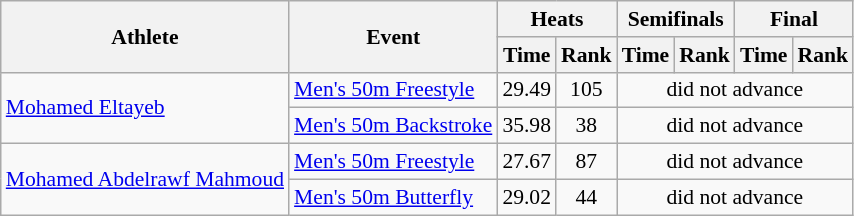<table class=wikitable style="font-size:90%">
<tr>
<th rowspan="2">Athlete</th>
<th rowspan="2">Event</th>
<th colspan="2">Heats</th>
<th colspan="2">Semifinals</th>
<th colspan="2">Final</th>
</tr>
<tr>
<th>Time</th>
<th>Rank</th>
<th>Time</th>
<th>Rank</th>
<th>Time</th>
<th>Rank</th>
</tr>
<tr>
<td rowspan="2"><a href='#'>Mohamed Eltayeb</a></td>
<td><a href='#'>Men's 50m Freestyle</a></td>
<td align=center>29.49</td>
<td align=center>105</td>
<td align=center colspan=4>did not advance</td>
</tr>
<tr>
<td><a href='#'>Men's 50m Backstroke</a></td>
<td align=center>35.98</td>
<td align=center>38</td>
<td align=center colspan=4>did not advance</td>
</tr>
<tr>
<td rowspan="2"><a href='#'>Mohamed Abdelrawf Mahmoud</a></td>
<td><a href='#'>Men's 50m Freestyle</a></td>
<td align=center>27.67</td>
<td align=center>87</td>
<td align=center colspan=4>did not advance</td>
</tr>
<tr>
<td><a href='#'>Men's 50m Butterfly</a></td>
<td align=center>29.02</td>
<td align=center>44</td>
<td align=center colspan=4>did not advance</td>
</tr>
</table>
